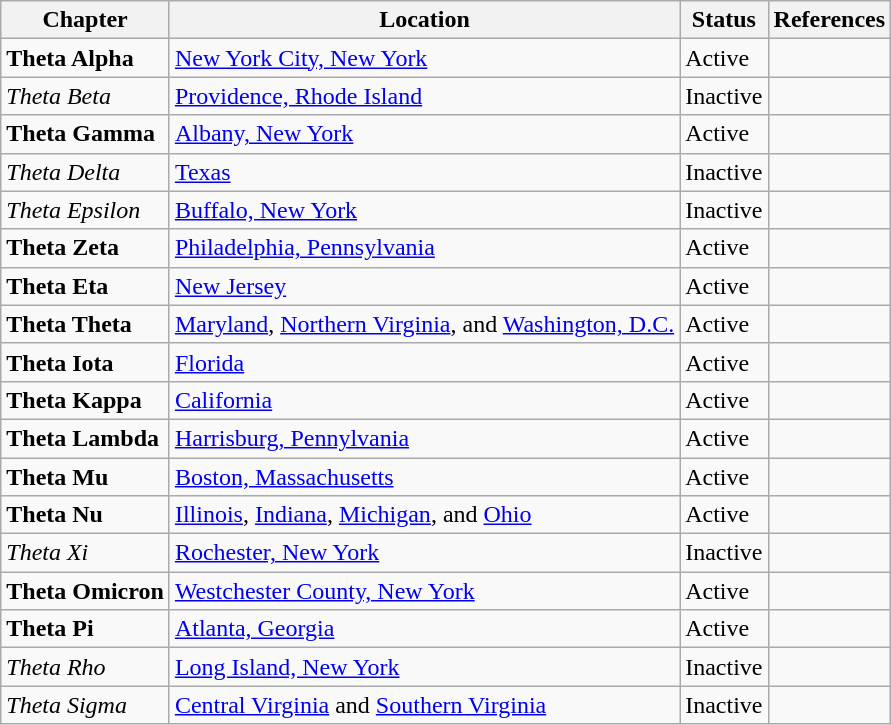<table class="wikitable sortable">
<tr>
<th>Chapter</th>
<th>Location</th>
<th>Status</th>
<th>References</th>
</tr>
<tr>
<td><strong>Theta Alpha</strong></td>
<td><a href='#'>New York City, New York</a></td>
<td>Active</td>
<td></td>
</tr>
<tr>
<td><em>Theta Beta</em></td>
<td><a href='#'>Providence, Rhode Island</a></td>
<td>Inactive</td>
<td></td>
</tr>
<tr>
<td><strong>Theta Gamma</strong></td>
<td><a href='#'>Albany, New York</a></td>
<td>Active</td>
<td></td>
</tr>
<tr>
<td><em>Theta Delta</em></td>
<td><a href='#'>Texas</a></td>
<td>Inactive</td>
<td></td>
</tr>
<tr>
<td><em>Theta Epsilon</em></td>
<td><a href='#'>Buffalo, New York</a></td>
<td>Inactive</td>
<td></td>
</tr>
<tr>
<td><strong>Theta Zeta</strong></td>
<td><a href='#'>Philadelphia, Pennsylvania</a></td>
<td>Active</td>
<td></td>
</tr>
<tr>
<td><strong>Theta Eta</strong></td>
<td><a href='#'>New Jersey</a></td>
<td>Active</td>
<td></td>
</tr>
<tr>
<td><strong>Theta Theta</strong></td>
<td><a href='#'>Maryland</a>, <a href='#'>Northern Virginia</a>, and <a href='#'>Washington, D.C.</a></td>
<td>Active</td>
<td></td>
</tr>
<tr>
<td><strong>Theta Iota</strong></td>
<td><a href='#'>Florida</a></td>
<td>Active</td>
<td></td>
</tr>
<tr>
<td><strong>Theta Kappa</strong></td>
<td><a href='#'>California</a></td>
<td>Active</td>
<td></td>
</tr>
<tr>
<td><strong>Theta Lambda</strong></td>
<td><a href='#'>Harrisburg, Pennylvania</a></td>
<td>Active</td>
<td></td>
</tr>
<tr>
<td><strong>Theta Mu</strong></td>
<td><a href='#'>Boston, Massachusetts</a></td>
<td>Active</td>
<td></td>
</tr>
<tr>
<td><strong>Theta Nu</strong></td>
<td><a href='#'>Illinois</a>, <a href='#'>Indiana</a>, <a href='#'>Michigan</a>, and <a href='#'>Ohio</a></td>
<td>Active</td>
<td></td>
</tr>
<tr>
<td><em>Theta Xi</em></td>
<td><a href='#'>Rochester, New York</a></td>
<td>Inactive</td>
<td></td>
</tr>
<tr>
<td><strong>Theta Omicron</strong></td>
<td><a href='#'>Westchester County, New York</a></td>
<td>Active</td>
<td></td>
</tr>
<tr>
<td><strong>Theta Pi</strong></td>
<td><a href='#'>Atlanta, Georgia</a></td>
<td>Active</td>
<td></td>
</tr>
<tr>
<td><em>Theta Rho</em></td>
<td><a href='#'>Long Island, New York</a></td>
<td>Inactive</td>
<td></td>
</tr>
<tr>
<td><em>Theta Sigma</em></td>
<td><a href='#'>Central Virginia</a> and <a href='#'>Southern Virginia</a></td>
<td>Inactive</td>
<td></td>
</tr>
</table>
